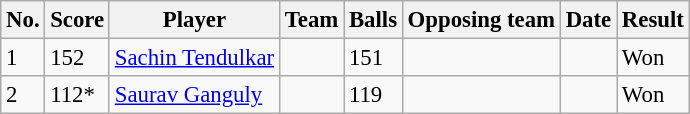<table class="wikitable sortable" style="font-size:95%">
<tr>
<th>No.</th>
<th>Score</th>
<th>Player</th>
<th>Team</th>
<th>Balls</th>
<th>Opposing team</th>
<th>Date</th>
<th>Result</th>
</tr>
<tr>
<td>1</td>
<td>152</td>
<td><a href='#'>Sachin Tendulkar</a></td>
<td></td>
<td> 151</td>
<td></td>
<td></td>
<td>Won</td>
</tr>
<tr>
<td>2</td>
<td>112*</td>
<td><a href='#'>Saurav Ganguly</a></td>
<td></td>
<td> 119</td>
<td></td>
<td></td>
<td>Won</td>
</tr>
</table>
